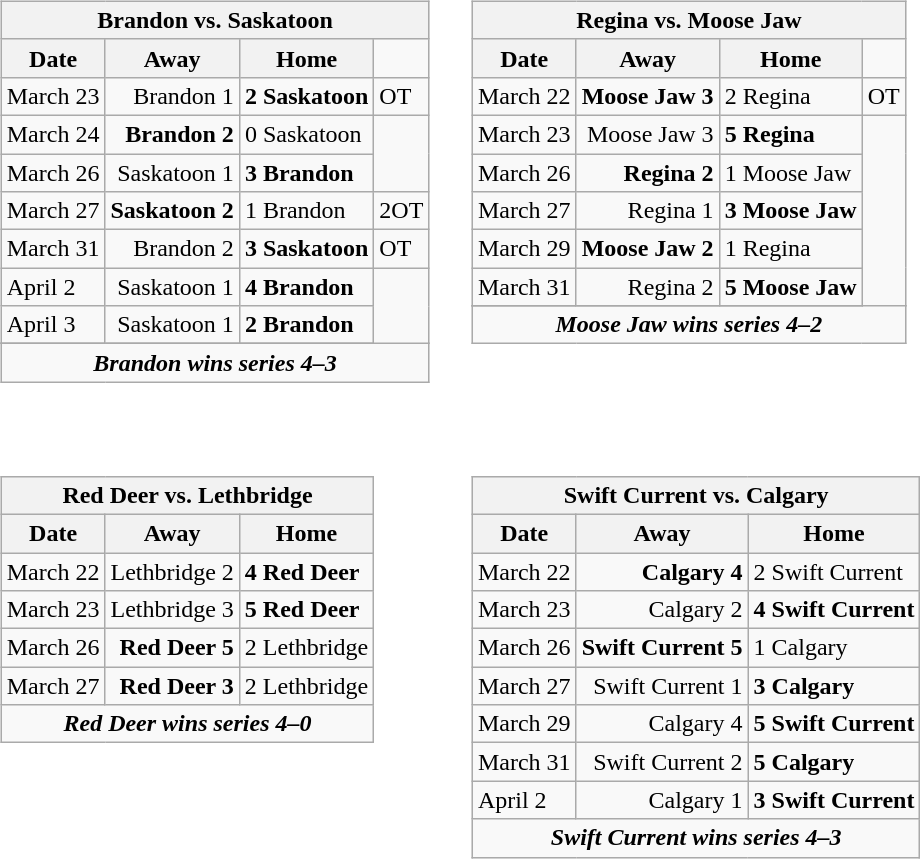<table cellspacing="10">
<tr>
<td valign="top"><br><table class="wikitable">
<tr>
<th bgcolor="#DDDDDD" colspan="4">Brandon vs. Saskatoon</th>
</tr>
<tr>
<th>Date</th>
<th>Away</th>
<th>Home</th>
</tr>
<tr>
<td>March 23</td>
<td align="right">Brandon 1</td>
<td><strong>2 Saskatoon</strong></td>
<td>OT</td>
</tr>
<tr>
<td>March 24</td>
<td align="right"><strong>Brandon 2</strong></td>
<td>0 Saskatoon</td>
</tr>
<tr>
<td>March 26</td>
<td align="right">Saskatoon 1</td>
<td><strong>3 Brandon</strong></td>
</tr>
<tr>
<td>March 27</td>
<td align="right"><strong>Saskatoon 2</strong></td>
<td>1 Brandon</td>
<td>2OT</td>
</tr>
<tr>
<td>March 31</td>
<td align="right">Brandon 2</td>
<td><strong>3 Saskatoon</strong></td>
<td>OT</td>
</tr>
<tr>
<td>April 2</td>
<td align="right">Saskatoon 1</td>
<td><strong>4 Brandon</strong></td>
</tr>
<tr>
<td>April 3</td>
<td align="right">Saskatoon 1</td>
<td><strong>2 Brandon</strong></td>
</tr>
<tr>
</tr>
<tr align="center">
<td colspan="4"><strong><em>Brandon wins series 4–3</em></strong></td>
</tr>
</table>
</td>
<td valign="top"><br><table class="wikitable">
<tr>
<th bgcolor="#DDDDDD" colspan="4">Regina vs. Moose Jaw</th>
</tr>
<tr>
<th>Date</th>
<th>Away</th>
<th>Home</th>
</tr>
<tr>
<td>March 22</td>
<td align="right"><strong>Moose Jaw 3</strong></td>
<td>2 Regina</td>
<td>OT</td>
</tr>
<tr>
<td>March 23</td>
<td align="right">Moose Jaw 3</td>
<td><strong>5 Regina</strong></td>
</tr>
<tr>
<td>March 26</td>
<td align="right"><strong>Regina 2</strong></td>
<td>1 Moose Jaw</td>
</tr>
<tr>
<td>March 27</td>
<td align="right">Regina 1</td>
<td><strong>3 Moose Jaw</strong></td>
</tr>
<tr>
<td>March 29</td>
<td align="right"><strong>Moose Jaw 2</strong></td>
<td>1 Regina</td>
</tr>
<tr>
<td>March 31</td>
<td align="right">Regina 2</td>
<td><strong>5 Moose Jaw</strong></td>
</tr>
<tr>
</tr>
<tr align="center">
<td colspan="4"><strong><em>Moose Jaw wins series 4–2</em></strong></td>
</tr>
</table>
</td>
</tr>
<tr>
<td valign="top"><br><table class="wikitable">
<tr>
<th bgcolor="#DDDDDD" colspan="4">Red Deer vs. Lethbridge</th>
</tr>
<tr>
<th>Date</th>
<th>Away</th>
<th>Home</th>
</tr>
<tr>
<td>March 22</td>
<td align="right">Lethbridge 2</td>
<td><strong>4 Red Deer</strong></td>
</tr>
<tr>
<td>March 23</td>
<td align="right">Lethbridge 3</td>
<td><strong>5 Red Deer</strong></td>
</tr>
<tr>
<td>March 26</td>
<td align="right"><strong>Red Deer 5</strong></td>
<td>2 Lethbridge</td>
</tr>
<tr>
<td>March 27</td>
<td align="right"><strong>Red Deer 3</strong></td>
<td>2 Lethbridge</td>
</tr>
<tr align="center">
<td colspan="4"><strong><em>Red Deer wins series 4–0</em></strong></td>
</tr>
</table>
</td>
<td valign="top"><br><table class="wikitable">
<tr>
<th bgcolor="#DDDDDD" colspan="4">Swift Current vs. Calgary</th>
</tr>
<tr>
<th>Date</th>
<th>Away</th>
<th>Home</th>
</tr>
<tr>
<td>March 22</td>
<td align="right"><strong>Calgary 4</strong></td>
<td>2 Swift Current</td>
</tr>
<tr>
<td>March 23</td>
<td align="right">Calgary 2</td>
<td><strong>4 Swift Current</strong></td>
</tr>
<tr>
<td>March 26</td>
<td align="right"><strong>Swift Current 5</strong></td>
<td>1 Calgary</td>
</tr>
<tr>
<td>March 27</td>
<td align="right">Swift Current 1</td>
<td><strong>3 Calgary</strong></td>
</tr>
<tr>
<td>March 29</td>
<td align="right">Calgary 4</td>
<td><strong>5 Swift Current</strong></td>
</tr>
<tr>
<td>March 31</td>
<td align="right">Swift Current 2</td>
<td><strong>5 Calgary</strong></td>
</tr>
<tr>
<td>April 2</td>
<td align="right">Calgary 1</td>
<td><strong>3 Swift Current</strong></td>
</tr>
<tr align="center">
<td colspan="4"><strong><em>Swift Current wins series 4–3</em></strong></td>
</tr>
</table>
</td>
</tr>
</table>
